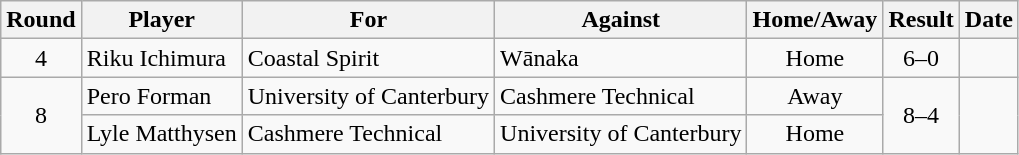<table class="wikitable">
<tr>
<th>Round</th>
<th>Player</th>
<th>For</th>
<th>Against</th>
<th>Home/Away</th>
<th style="text-align:center">Result</th>
<th>Date</th>
</tr>
<tr>
<td style="text-align:center">4</td>
<td>Riku Ichimura</td>
<td>Coastal Spirit</td>
<td>Wānaka</td>
<td style="text-align:center">Home</td>
<td style="text-align:center">6–0</td>
<td></td>
</tr>
<tr>
<td style="text-align:center" rowspan=2>8</td>
<td>Pero Forman</td>
<td>University of Canterbury</td>
<td>Cashmere Technical</td>
<td style="text-align:center">Away</td>
<td style="text-align:center" rowspan=2>8–4</td>
<td rowspan=2></td>
</tr>
<tr>
<td>Lyle Matthysen</td>
<td>Cashmere Technical</td>
<td>University of Canterbury</td>
<td style="text-align:center">Home</td>
</tr>
</table>
